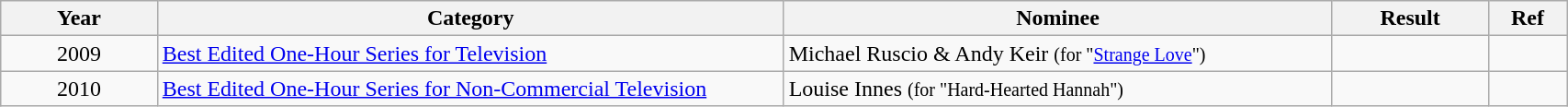<table class="wikitable" width="90%">
<tr>
<th width="10%">Year</th>
<th width="40%">Category</th>
<th width="35%">Nominee</th>
<th width="10%">Result</th>
<th width="5%">Ref</th>
</tr>
<tr>
<td align="center">2009</td>
<td><a href='#'>Best Edited One-Hour Series for Television</a></td>
<td>Michael Ruscio & Andy Keir <small>(for "<a href='#'>Strange Love</a>")</small></td>
<td></td>
<td align="center"></td>
</tr>
<tr>
<td align="center">2010</td>
<td><a href='#'>Best Edited One-Hour Series for Non-Commercial Television</a></td>
<td>Louise Innes <small>(for "Hard-Hearted Hannah")</small></td>
<td></td>
<td align="center"></td>
</tr>
</table>
